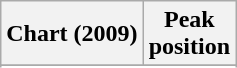<table class="wikitable sortable">
<tr>
<th>Chart (2009)</th>
<th>Peak<br>position</th>
</tr>
<tr>
</tr>
<tr>
</tr>
<tr>
</tr>
</table>
